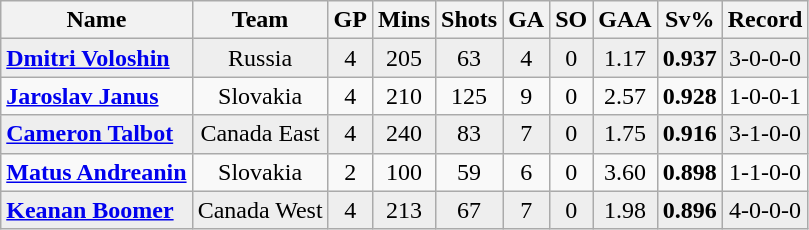<table class="wikitable" style="text-align:center;">
<tr>
<th>Name</th>
<th>Team</th>
<th style="width:20px;">GP</th>
<th style="width:20px;">Mins</th>
<th style="width:20px;">Shots</th>
<th style="width:20px;">GA</th>
<th style="width:20px;">SO</th>
<th style="width:20px;">GAA</th>
<th style="width:20px;">Sv%</th>
<th style="width:20px;">Record</th>
</tr>
<tr style="background:#eee;">
<td align=left> <strong><a href='#'>Dmitri Voloshin</a></strong></td>
<td>Russia</td>
<td>4</td>
<td>205</td>
<td>63</td>
<td>4</td>
<td>0</td>
<td>1.17</td>
<td><strong>0.937</strong></td>
<td>3-0-0-0</td>
</tr>
<tr>
<td align=left> <strong><a href='#'>Jaroslav Janus</a></strong></td>
<td>Slovakia</td>
<td>4</td>
<td>210</td>
<td>125</td>
<td>9</td>
<td>0</td>
<td>2.57</td>
<td><strong>0.928</strong></td>
<td>1-0-0-1</td>
</tr>
<tr style="background:#eee;">
<td align=left> <strong><a href='#'>Cameron Talbot</a></strong></td>
<td>Canada East</td>
<td>4</td>
<td>240</td>
<td>83</td>
<td>7</td>
<td>0</td>
<td>1.75</td>
<td><strong>0.916</strong></td>
<td>3-1-0-0</td>
</tr>
<tr>
<td align=left> <strong><a href='#'>Matus Andreanin</a></strong></td>
<td>Slovakia</td>
<td>2</td>
<td>100</td>
<td>59</td>
<td>6</td>
<td>0</td>
<td>3.60</td>
<td><strong>0.898</strong></td>
<td>1-1-0-0</td>
</tr>
<tr style="background:#eee;">
<td align=left> <strong><a href='#'>Keanan Boomer</a></strong></td>
<td>Canada West</td>
<td>4</td>
<td>213</td>
<td>67</td>
<td>7</td>
<td>0</td>
<td>1.98</td>
<td><strong>0.896</strong></td>
<td>4-0-0-0</td>
</tr>
</table>
